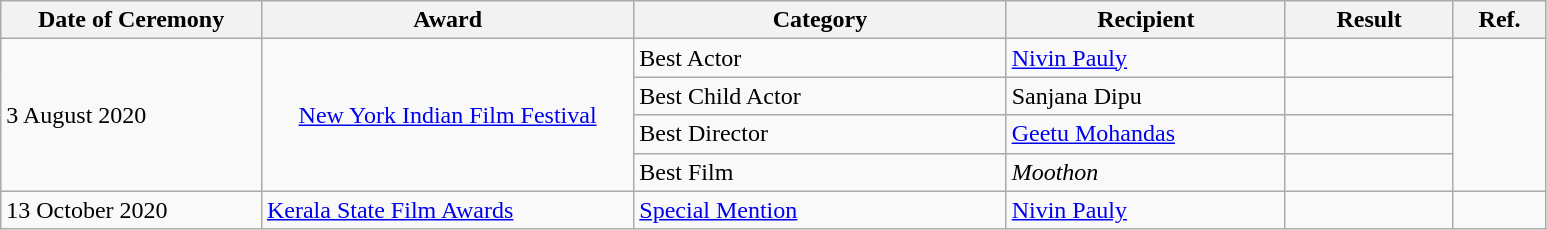<table class="wikitable">
<tr>
<th style="width:14%;">Date of Ceremony</th>
<th style="width:20%;">Award</th>
<th style="width:20%;">Category</th>
<th style="width:15%;">Recipient</th>
<th width=9%>Result</th>
<th width=5%>Ref.</th>
</tr>
<tr>
<td rowspan=4>3 August 2020</td>
<td style="text-align:center" rowspan=4><a href='#'>New York Indian Film Festival</a></td>
<td>Best Actor</td>
<td><a href='#'>Nivin Pauly</a></td>
<td></td>
<td rowspan=4></td>
</tr>
<tr>
<td>Best Child Actor</td>
<td>Sanjana Dipu</td>
<td></td>
</tr>
<tr>
<td>Best Director</td>
<td><a href='#'>Geetu Mohandas</a></td>
<td></td>
</tr>
<tr>
<td>Best Film</td>
<td><em>Moothon</em></td>
<td></td>
</tr>
<tr>
<td>13 October 2020</td>
<td><a href='#'>Kerala State Film Awards</a></td>
<td><a href='#'>Special Mention</a></td>
<td><a href='#'>Nivin Pauly</a></td>
<td></td>
</tr>
</table>
